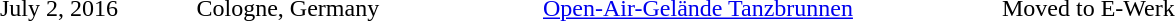<table cellpadding="2" style="border: 0px solid darkgray;">
<tr>
<th width="125"></th>
<th width="225"></th>
<th width="300"></th>
<th width="375"></th>
</tr>
<tr border="0">
<td>July 2, 2016</td>
<td>Cologne, Germany</td>
<td><a href='#'>Open-Air-Gelände Tanzbrunnen</a></td>
<td>Moved to E-Werk</td>
</tr>
<tr>
</tr>
</table>
